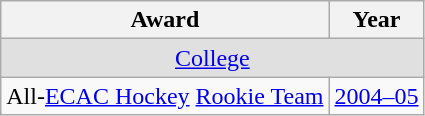<table class="wikitable">
<tr>
<th>Award</th>
<th>Year</th>
</tr>
<tr ALIGN="center" bgcolor="#e0e0e0">
<td colspan="2"><a href='#'>College</a></td>
</tr>
<tr>
<td>All-<a href='#'>ECAC Hockey</a> <a href='#'>Rookie Team</a></td>
<td><a href='#'>2004–05</a></td>
</tr>
</table>
